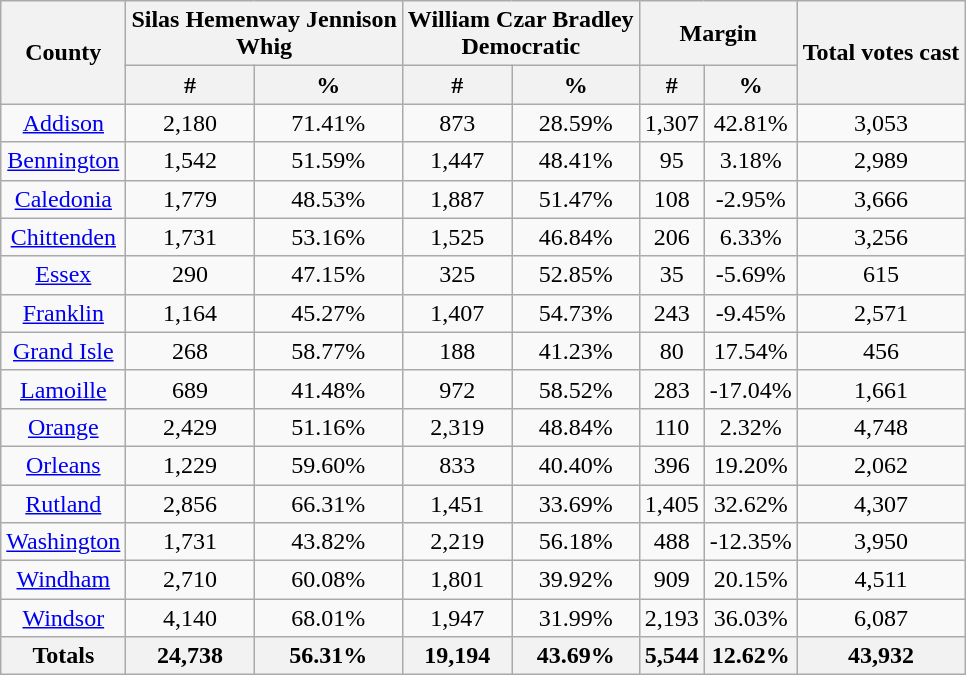<table class="wikitable sortable" style="text-align:center">
<tr>
<th style="text-align:center;" rowspan="2">County</th>
<th style="text-align:center;" colspan="2">Silas Hemenway Jennison<br>Whig</th>
<th style="text-align:center;" colspan="2">William Czar Bradley<br>Democratic</th>
<th style="text-align:center;" colspan="2">Margin</th>
<th style="text-align:center;" rowspan="2">Total votes cast</th>
</tr>
<tr>
<th data-sort-type="number">#</th>
<th data-sort-type="number">%</th>
<th data-sort-type="number">#</th>
<th data-sort-type="number">%</th>
<th data-sort-type="number">#</th>
<th data-sort-type="number">%</th>
</tr>
<tr style="text-align:center;">
<td><a href='#'>Addison</a></td>
<td>2,180</td>
<td>71.41%</td>
<td>873</td>
<td>28.59%</td>
<td>1,307</td>
<td>42.81%</td>
<td>3,053</td>
</tr>
<tr style="text-align:center;">
<td><a href='#'>Bennington</a></td>
<td>1,542</td>
<td>51.59%</td>
<td>1,447</td>
<td>48.41%</td>
<td>95</td>
<td>3.18%</td>
<td>2,989</td>
</tr>
<tr style="text-align:center;">
<td><a href='#'>Caledonia</a></td>
<td>1,779</td>
<td>48.53%</td>
<td>1,887</td>
<td>51.47%</td>
<td>108</td>
<td>-2.95%</td>
<td>3,666</td>
</tr>
<tr style="text-align:center;">
<td><a href='#'>Chittenden</a></td>
<td>1,731</td>
<td>53.16%</td>
<td>1,525</td>
<td>46.84%</td>
<td>206</td>
<td>6.33%</td>
<td>3,256</td>
</tr>
<tr style="text-align:center;">
<td><a href='#'>Essex</a></td>
<td>290</td>
<td>47.15%</td>
<td>325</td>
<td>52.85%</td>
<td>35</td>
<td>-5.69%</td>
<td>615</td>
</tr>
<tr style="text-align:center;">
<td><a href='#'>Franklin</a></td>
<td>1,164</td>
<td>45.27%</td>
<td>1,407</td>
<td>54.73%</td>
<td>243</td>
<td>-9.45%</td>
<td>2,571</td>
</tr>
<tr style="text-align:center;">
<td><a href='#'>Grand Isle</a></td>
<td>268</td>
<td>58.77%</td>
<td>188</td>
<td>41.23%</td>
<td>80</td>
<td>17.54%</td>
<td>456</td>
</tr>
<tr style="text-align:center;">
<td><a href='#'>Lamoille</a></td>
<td>689</td>
<td>41.48%</td>
<td>972</td>
<td>58.52%</td>
<td>283</td>
<td>-17.04%</td>
<td>1,661</td>
</tr>
<tr style="text-align:center;">
<td><a href='#'>Orange</a></td>
<td>2,429</td>
<td>51.16%</td>
<td>2,319</td>
<td>48.84%</td>
<td>110</td>
<td>2.32%</td>
<td>4,748</td>
</tr>
<tr style="text-align:center;">
<td><a href='#'>Orleans</a></td>
<td>1,229</td>
<td>59.60%</td>
<td>833</td>
<td>40.40%</td>
<td>396</td>
<td>19.20%</td>
<td>2,062</td>
</tr>
<tr style="text-align:center;">
<td><a href='#'>Rutland</a></td>
<td>2,856</td>
<td>66.31%</td>
<td>1,451</td>
<td>33.69%</td>
<td>1,405</td>
<td>32.62%</td>
<td>4,307</td>
</tr>
<tr style="text-align:center;">
<td><a href='#'>Washington</a></td>
<td>1,731</td>
<td>43.82%</td>
<td>2,219</td>
<td>56.18%</td>
<td>488</td>
<td>-12.35%</td>
<td>3,950</td>
</tr>
<tr style="text-align:center;">
<td><a href='#'>Windham</a></td>
<td>2,710</td>
<td>60.08%</td>
<td>1,801</td>
<td>39.92%</td>
<td>909</td>
<td>20.15%</td>
<td>4,511</td>
</tr>
<tr style="text-align:center;">
<td><a href='#'>Windsor</a></td>
<td>4,140</td>
<td>68.01%</td>
<td>1,947</td>
<td>31.99%</td>
<td>2,193</td>
<td>36.03%</td>
<td>6,087</td>
</tr>
<tr style="text-align:center;">
<th>Totals</th>
<th>24,738</th>
<th>56.31%</th>
<th>19,194</th>
<th>43.69%</th>
<th>5,544</th>
<th>12.62%</th>
<th>43,932</th>
</tr>
</table>
